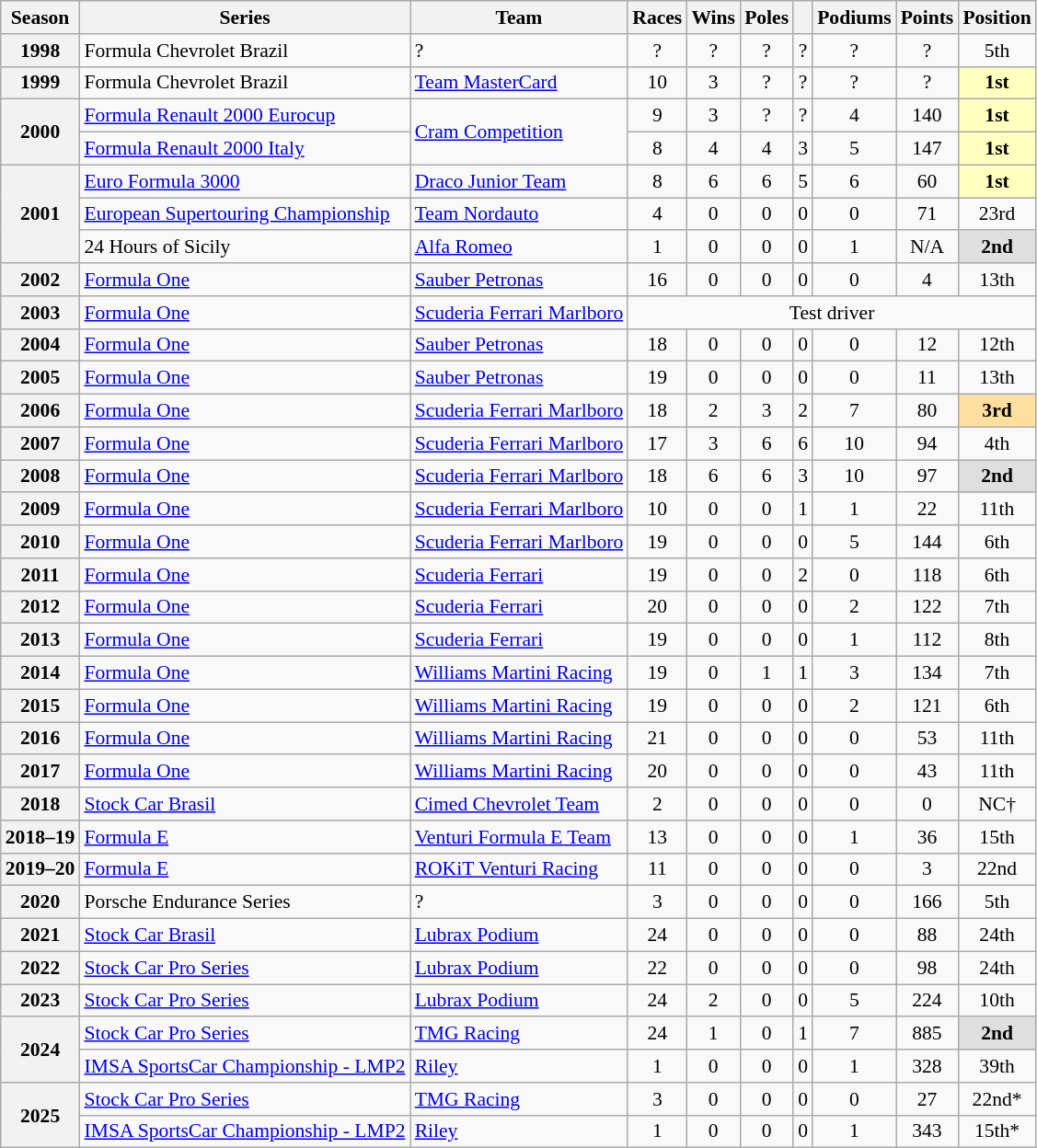<table class="wikitable" style="font-size: 90%; text-align:center">
<tr>
<th>Season</th>
<th>Series</th>
<th>Team</th>
<th>Races</th>
<th>Wins</th>
<th>Poles</th>
<th></th>
<th>Podiums</th>
<th>Points</th>
<th>Position</th>
</tr>
<tr>
<th>1998</th>
<td align=left>Formula Chevrolet Brazil</td>
<td align=left>?</td>
<td>?</td>
<td>?</td>
<td>?</td>
<td>?</td>
<td>?</td>
<td>?</td>
<td align="center">5th</td>
</tr>
<tr>
<th>1999</th>
<td align=left>Formula Chevrolet Brazil</td>
<td align=left><a href='#'>Team MasterCard</a></td>
<td>10</td>
<td>3</td>
<td>?</td>
<td>?</td>
<td>?</td>
<td>?</td>
<td style="background:#FFFFBF;"><strong>1st</strong></td>
</tr>
<tr>
<th rowspan=2>2000</th>
<td align=left><a href='#'>Formula Renault 2000 Eurocup</a></td>
<td align=left rowspan=2><a href='#'>Cram Competition</a></td>
<td>9</td>
<td>3</td>
<td>?</td>
<td>?</td>
<td>4</td>
<td>140</td>
<td style="background:#FFFFBF;"><strong>1st</strong></td>
</tr>
<tr>
<td align=left><a href='#'>Formula Renault 2000 Italy</a></td>
<td>8</td>
<td>4</td>
<td>4</td>
<td>3</td>
<td>5</td>
<td>147</td>
<td style="background:#FFFFBF;"><strong>1st</strong></td>
</tr>
<tr>
<th rowspan=3>2001</th>
<td align=left><a href='#'>Euro Formula 3000</a></td>
<td align=left><a href='#'>Draco Junior Team</a></td>
<td>8</td>
<td>6</td>
<td>6</td>
<td>5</td>
<td>6</td>
<td>60</td>
<td style="background:#FFFFBF;"><strong>1st</strong></td>
</tr>
<tr>
<td align=left><a href='#'>European Supertouring Championship</a></td>
<td align=left><a href='#'>Team Nordauto</a></td>
<td>4</td>
<td>0</td>
<td>0</td>
<td>0</td>
<td>0</td>
<td>71</td>
<td>23rd</td>
</tr>
<tr>
<td align=left>24 Hours of Sicily</td>
<td align=left><a href='#'>Alfa Romeo</a></td>
<td>1</td>
<td>0</td>
<td>0</td>
<td>0</td>
<td>1</td>
<td>N/A</td>
<td style="background:#DFDFDF;"><strong>2nd</strong></td>
</tr>
<tr>
<th>2002</th>
<td align=left><a href='#'>Formula One</a></td>
<td align=left><a href='#'>Sauber Petronas</a></td>
<td>16</td>
<td>0</td>
<td>0</td>
<td>0</td>
<td>0</td>
<td>4</td>
<td>13th</td>
</tr>
<tr>
<th>2003</th>
<td align=left><a href='#'>Formula One</a></td>
<td align=left><a href='#'>Scuderia Ferrari Marlboro</a></td>
<td colspan=7 align=center>Test driver</td>
</tr>
<tr>
<th>2004</th>
<td align=left><a href='#'>Formula One</a></td>
<td align=left><a href='#'>Sauber Petronas</a></td>
<td>18</td>
<td>0</td>
<td>0</td>
<td>0</td>
<td>0</td>
<td>12</td>
<td>12th</td>
</tr>
<tr>
<th>2005</th>
<td align=left><a href='#'>Formula One</a></td>
<td align=left><a href='#'>Sauber Petronas</a></td>
<td>19</td>
<td>0</td>
<td>0</td>
<td>0</td>
<td>0</td>
<td>11</td>
<td>13th</td>
</tr>
<tr>
<th>2006</th>
<td align=left><a href='#'>Formula One</a></td>
<td align=left><a href='#'>Scuderia Ferrari Marlboro</a></td>
<td>18</td>
<td>2</td>
<td>3</td>
<td>2</td>
<td>7</td>
<td>80</td>
<td style="background:#FFDF9F;"><strong>3rd</strong></td>
</tr>
<tr>
<th>2007</th>
<td align=left><a href='#'>Formula One</a></td>
<td align=left><a href='#'>Scuderia Ferrari Marlboro</a></td>
<td>17</td>
<td>3</td>
<td>6</td>
<td>6</td>
<td>10</td>
<td>94</td>
<td>4th</td>
</tr>
<tr>
<th>2008</th>
<td align=left><a href='#'>Formula One</a></td>
<td align=left><a href='#'>Scuderia Ferrari Marlboro</a></td>
<td>18</td>
<td>6</td>
<td>6</td>
<td>3</td>
<td>10</td>
<td>97</td>
<td style="background:#DFDFDF;"><strong>2nd</strong></td>
</tr>
<tr>
<th>2009</th>
<td align=left><a href='#'>Formula One</a></td>
<td align=left><a href='#'>Scuderia Ferrari Marlboro</a></td>
<td>10</td>
<td>0</td>
<td>0</td>
<td>1</td>
<td>1</td>
<td>22</td>
<td>11th</td>
</tr>
<tr>
<th>2010</th>
<td align=left><a href='#'>Formula One</a></td>
<td align=left nowrap><a href='#'>Scuderia Ferrari Marlboro</a></td>
<td>19</td>
<td>0</td>
<td>0</td>
<td>0</td>
<td>5</td>
<td>144</td>
<td>6th</td>
</tr>
<tr>
<th>2011</th>
<td align=left><a href='#'>Formula One</a></td>
<td align=left><a href='#'>Scuderia Ferrari</a></td>
<td>19</td>
<td>0</td>
<td>0</td>
<td>2</td>
<td>0</td>
<td>118</td>
<td>6th</td>
</tr>
<tr>
<th>2012</th>
<td align=left><a href='#'>Formula One</a></td>
<td align=left><a href='#'>Scuderia Ferrari</a></td>
<td>20</td>
<td>0</td>
<td>0</td>
<td>0</td>
<td>2</td>
<td>122</td>
<td>7th</td>
</tr>
<tr>
<th>2013</th>
<td align=left><a href='#'>Formula One</a></td>
<td align=left><a href='#'>Scuderia Ferrari</a></td>
<td>19</td>
<td>0</td>
<td>0</td>
<td>0</td>
<td>1</td>
<td>112</td>
<td>8th</td>
</tr>
<tr>
<th>2014</th>
<td align=left><a href='#'>Formula One</a></td>
<td align=left><a href='#'>Williams Martini Racing</a></td>
<td>19</td>
<td>0</td>
<td>1</td>
<td>1</td>
<td>3</td>
<td>134</td>
<td>7th</td>
</tr>
<tr>
<th>2015</th>
<td align=left><a href='#'>Formula One</a></td>
<td align=left><a href='#'>Williams Martini Racing</a></td>
<td>19</td>
<td>0</td>
<td>0</td>
<td>0</td>
<td>2</td>
<td>121</td>
<td>6th</td>
</tr>
<tr>
<th>2016</th>
<td align=left><a href='#'>Formula One</a></td>
<td align=left><a href='#'>Williams Martini Racing</a></td>
<td>21</td>
<td>0</td>
<td>0</td>
<td>0</td>
<td>0</td>
<td>53</td>
<td>11th</td>
</tr>
<tr>
<th>2017</th>
<td align=left><a href='#'>Formula One</a></td>
<td align=left nowrap><a href='#'>Williams Martini Racing</a></td>
<td>20</td>
<td>0</td>
<td>0</td>
<td>0</td>
<td>0</td>
<td>43</td>
<td>11th</td>
</tr>
<tr>
<th>2018</th>
<td align=left><a href='#'>Stock Car Brasil</a></td>
<td align=left><a href='#'>Cimed Chevrolet Team</a></td>
<td>2</td>
<td>0</td>
<td>0</td>
<td>0</td>
<td>0</td>
<td>0</td>
<td>NC†</td>
</tr>
<tr>
<th>2018–19</th>
<td align=left><a href='#'>Formula E</a></td>
<td align=left><a href='#'>Venturi Formula E Team</a></td>
<td>13</td>
<td>0</td>
<td>0</td>
<td>0</td>
<td>1</td>
<td>36</td>
<td>15th</td>
</tr>
<tr>
<th nowrap>2019–20</th>
<td align=left><a href='#'>Formula E</a></td>
<td align=left><a href='#'>ROKiT Venturi Racing</a></td>
<td>11</td>
<td>0</td>
<td>0</td>
<td>0</td>
<td>0</td>
<td>3</td>
<td>22nd</td>
</tr>
<tr>
<th>2020</th>
<td align=left>Porsche Endurance Series</td>
<td align=left>?</td>
<td>3</td>
<td>0</td>
<td>0</td>
<td>0</td>
<td>0</td>
<td>166</td>
<td>5th</td>
</tr>
<tr>
<th>2021</th>
<td align=left><a href='#'>Stock Car Brasil</a></td>
<td align=left><a href='#'>Lubrax Podium</a></td>
<td>24</td>
<td>0</td>
<td>0</td>
<td>0</td>
<td>0</td>
<td>88</td>
<td>24th</td>
</tr>
<tr>
<th>2022</th>
<td align=left><a href='#'>Stock Car Pro Series</a></td>
<td align=left><a href='#'>Lubrax Podium</a></td>
<td>22</td>
<td>0</td>
<td>0</td>
<td>0</td>
<td>0</td>
<td>98</td>
<td>24th</td>
</tr>
<tr>
<th>2023</th>
<td align=left><a href='#'>Stock Car Pro Series</a></td>
<td align=left><a href='#'>Lubrax Podium</a></td>
<td>24</td>
<td>2</td>
<td>0</td>
<td>0</td>
<td>5</td>
<td>224</td>
<td>10th</td>
</tr>
<tr>
<th rowspan=2>2024</th>
<td align=left><a href='#'>Stock Car Pro Series</a></td>
<td align=left><a href='#'>TMG Racing</a></td>
<td>24</td>
<td>1</td>
<td>0</td>
<td>1</td>
<td>7</td>
<td>885</td>
<td style="background:#DFDFDF;"><strong>2nd</strong></td>
</tr>
<tr>
<td align=left nowrap><a href='#'>IMSA SportsCar Championship - LMP2</a></td>
<td align=left><a href='#'>Riley</a></td>
<td>1</td>
<td>0</td>
<td>0</td>
<td>0</td>
<td>1</td>
<td>328</td>
<td>39th</td>
</tr>
<tr>
<th rowspan=2>2025</th>
<td align=left><a href='#'>Stock Car Pro Series</a></td>
<td align=left><a href='#'>TMG Racing</a></td>
<td>3</td>
<td>0</td>
<td>0</td>
<td>0</td>
<td>0</td>
<td>27</td>
<td>22nd*</td>
</tr>
<tr>
<td align=left><a href='#'>IMSA SportsCar Championship - LMP2</a></td>
<td align=left><a href='#'>Riley</a></td>
<td>1</td>
<td>0</td>
<td>0</td>
<td>0</td>
<td>1</td>
<td>343</td>
<td>15th*</td>
</tr>
</table>
